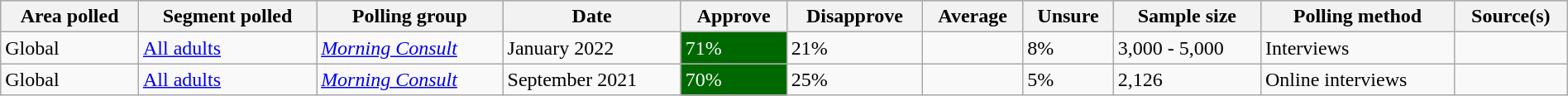<table class="sortable wikitable static-row-numbers" style="width:100%;">
<tr style="background:#CCCC;">
<th>Area polled</th>
<th>Segment polled</th>
<th>Polling group</th>
<th>Date</th>
<th>Approve</th>
<th>Disapprove</th>
<th>Average</th>
<th>Unsure</th>
<th>Sample size</th>
<th>Polling method</th>
<th>Source(s)</th>
</tr>
<tr>
<td>Global</td>
<td><a href='#'>All adults</a></td>
<td><em><a href='#'>Morning Consult</a></em></td>
<td>January 2022</td>
<td style="background:#006800; color: white">71%</td>
<td>21%</td>
<td></td>
<td>8%</td>
<td>3,000 - 5,000</td>
<td>Interviews</td>
<td></td>
</tr>
<tr>
<td>Global</td>
<td><a href='#'>All adults</a></td>
<td><em><a href='#'>Morning Consult</a></em></td>
<td>September 2021</td>
<td style="background:#006800; color: white">70%</td>
<td>25%</td>
<td></td>
<td>5%</td>
<td>2,126</td>
<td>Online interviews</td>
<td></td>
</tr>
</table>
